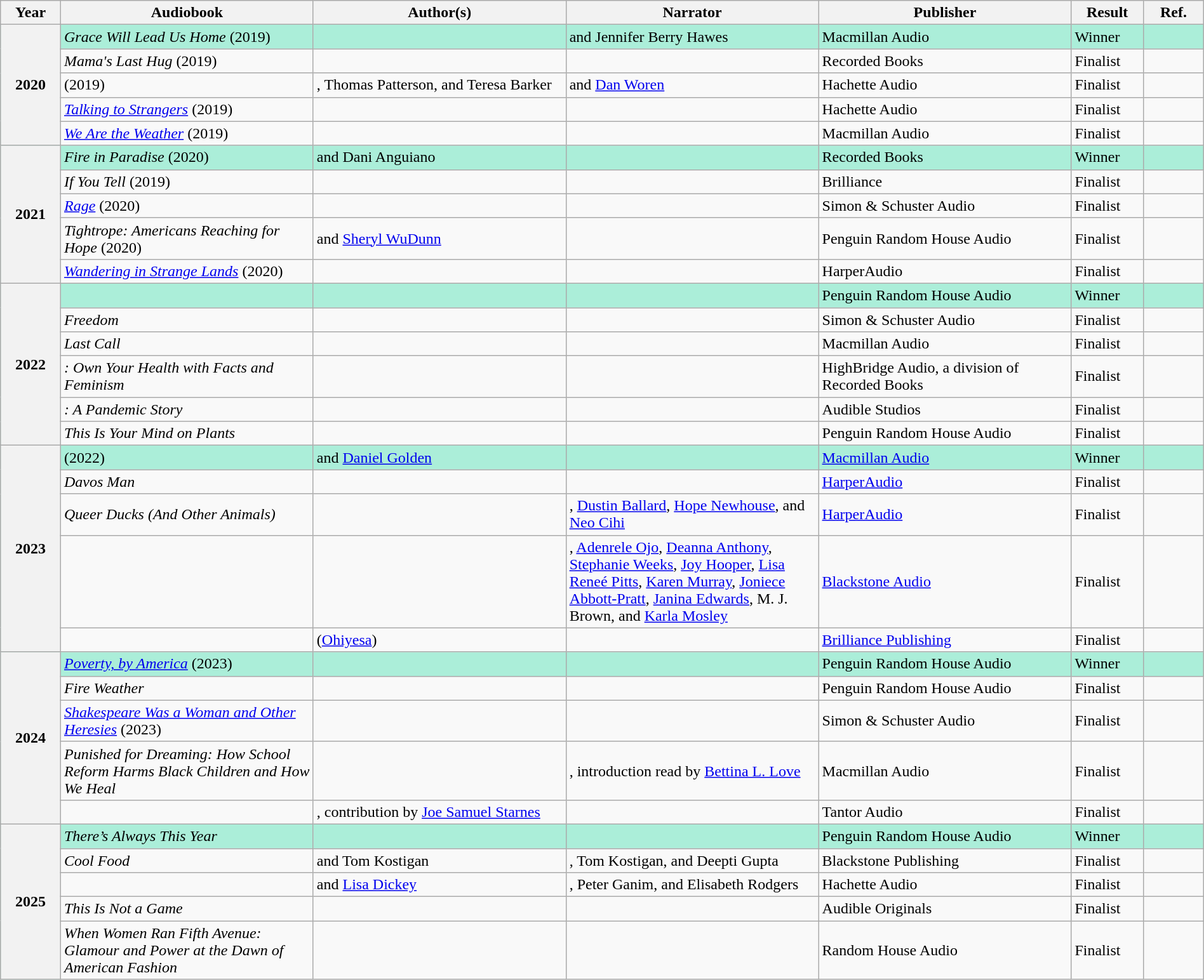<table class="wikitable sortable mw-collapsible" style="width:100%">
<tr>
<th scope="col" width="5%">Year</th>
<th scope="col" width="21%">Audiobook</th>
<th scope="col" width="21%">Author(s)</th>
<th>Narrator</th>
<th scope="col" width="21%">Publisher</th>
<th scope="col" width="6%">Result</th>
<th scope="col" width="5%">Ref.</th>
</tr>
<tr style="background:#ABEED9">
<th rowspan="5">2020<br></th>
<td><em>Grace Will Lead Us Home</em> (2019)</td>
<td></td>
<td> and Jennifer Berry Hawes</td>
<td>Macmillan Audio</td>
<td>Winner</td>
<td></td>
</tr>
<tr>
<td><em>Mama's Last Hug</em> (2019)</td>
<td></td>
<td></td>
<td>Recorded Books</td>
<td>Finalist</td>
<td></td>
</tr>
<tr>
<td><em></em> (2019)</td>
<td>, Thomas Patterson, and Teresa Barker</td>
<td> and <a href='#'>Dan Woren</a></td>
<td>Hachette Audio</td>
<td>Finalist</td>
<td></td>
</tr>
<tr>
<td><em><a href='#'>Talking to Strangers</a></em> (2019)</td>
<td></td>
<td></td>
<td>Hachette Audio</td>
<td>Finalist</td>
<td></td>
</tr>
<tr>
<td><em><a href='#'>We Are the Weather</a></em> (2019)</td>
<td></td>
<td></td>
<td>Macmillan Audio</td>
<td>Finalist</td>
<td></td>
</tr>
<tr style="background:#ABEED9">
<th rowspan="5">2021<br></th>
<td><em>Fire in Paradise</em> (2020)</td>
<td> and Dani Anguiano</td>
<td></td>
<td>Recorded Books</td>
<td>Winner</td>
<td></td>
</tr>
<tr>
<td><em>If You Tell</em> (2019)</td>
<td></td>
<td></td>
<td>Brilliance</td>
<td>Finalist</td>
<td></td>
</tr>
<tr>
<td><em><a href='#'>Rage</a></em> (2020)</td>
<td></td>
<td></td>
<td>Simon & Schuster Audio</td>
<td>Finalist</td>
<td></td>
</tr>
<tr>
<td><em>Tightrope: Americans Reaching for Hope</em> (2020)</td>
<td> and <a href='#'>Sheryl WuDunn</a></td>
<td></td>
<td>Penguin Random House Audio</td>
<td>Finalist</td>
<td></td>
</tr>
<tr>
<td><em><a href='#'>Wandering in Strange Lands</a></em> (2020)</td>
<td></td>
<td></td>
<td>HarperAudio</td>
<td>Finalist</td>
<td></td>
</tr>
<tr style="background:#ABEED9">
<th rowspan="6">2022<br></th>
<td><em></em></td>
<td></td>
<td></td>
<td>Penguin Random House Audio</td>
<td>Winner</td>
<td></td>
</tr>
<tr>
<td><em>Freedom</em></td>
<td></td>
<td></td>
<td>Simon & Schuster Audio</td>
<td>Finalist</td>
<td></td>
</tr>
<tr>
<td><em>Last Call</em></td>
<td></td>
<td></td>
<td>Macmillan Audio</td>
<td>Finalist</td>
<td></td>
</tr>
<tr>
<td><em>: Own Your Health with Facts and Feminism</em></td>
<td></td>
<td></td>
<td>HighBridge Audio, a division of Recorded Books</td>
<td>Finalist</td>
<td></td>
</tr>
<tr>
<td><em>: A Pandemic Story</em></td>
<td></td>
<td></td>
<td>Audible Studios</td>
<td>Finalist</td>
<td></td>
</tr>
<tr>
<td><em>This Is Your Mind on Plants</em></td>
<td></td>
<td></td>
<td>Penguin Random House Audio</td>
<td>Finalist</td>
<td></td>
</tr>
<tr style="background:#ABEED9">
<th rowspan="5">2023<br></th>
<td> (2022)</td>
<td> and <a href='#'>Daniel Golden</a></td>
<td></td>
<td><a href='#'>Macmillan Audio</a></td>
<td>Winner</td>
<td></td>
</tr>
<tr>
<td><em>Davos Man</em></td>
<td></td>
<td></td>
<td><a href='#'>HarperAudio</a></td>
<td>Finalist</td>
<td></td>
</tr>
<tr>
<td><em>Queer Ducks (And Other Animals)</em></td>
<td></td>
<td>, <a href='#'>Dustin Ballard</a>, <a href='#'>Hope Newhouse</a>, and <a href='#'>Neo Cihi</a></td>
<td><a href='#'>HarperAudio</a></td>
<td>Finalist</td>
<td></td>
</tr>
<tr>
<td></td>
<td></td>
<td>, <a href='#'>Adenrele Ojo</a>, <a href='#'>Deanna Anthony</a>, <a href='#'>Stephanie Weeks</a>, <a href='#'>Joy Hooper</a>, <a href='#'>Lisa Reneé Pitts</a>, <a href='#'>Karen Murray</a>, <a href='#'>Joniece Abbott-Pratt</a>, <a href='#'>Janina Edwards</a>, M. J. Brown, and <a href='#'>Karla Mosley</a></td>
<td><a href='#'>Blackstone Audio</a></td>
<td>Finalist</td>
<td></td>
</tr>
<tr>
<td></td>
<td> (<a href='#'>Ohiyesa</a>)</td>
<td></td>
<td><a href='#'>Brilliance Publishing</a></td>
<td>Finalist</td>
<td></td>
</tr>
<tr style="background:#ABEED9">
<th rowspan="5">2024<br></th>
<td><em><a href='#'>Poverty, by America</a></em> (2023)</td>
<td></td>
<td></td>
<td>Penguin Random House Audio</td>
<td>Winner</td>
<td></td>
</tr>
<tr>
<td><em>Fire Weather</em></td>
<td></td>
<td></td>
<td>Penguin Random House Audio</td>
<td>Finalist</td>
<td></td>
</tr>
<tr>
<td><em><a href='#'>Shakespeare Was a Woman and Other Heresies</a></em> (2023)</td>
<td></td>
<td></td>
<td>Simon & Schuster Audio</td>
<td>Finalist</td>
<td></td>
</tr>
<tr>
<td><em>Punished for Dreaming: How School Reform Harms Black Children and How We Heal</em></td>
<td></td>
<td>, introduction read by <a href='#'>Bettina L. Love</a></td>
<td>Macmillan Audio</td>
<td>Finalist</td>
<td></td>
</tr>
<tr>
<td></td>
<td>, contribution by <a href='#'>Joe Samuel Starnes</a></td>
<td></td>
<td>Tantor Audio</td>
<td>Finalist</td>
<td></td>
</tr>
<tr style="background:#ABEED9">
<th rowspan="5">2025<br></th>
<td><em>There’s Always This Year</em></td>
<td></td>
<td></td>
<td>Penguin Random House Audio</td>
<td>Winner</td>
<td></td>
</tr>
<tr>
<td><em>Cool Food</em></td>
<td> and Tom Kostigan</td>
<td>, Tom Kostigan, and Deepti Gupta</td>
<td>Blackstone Publishing</td>
<td>Finalist</td>
<td></td>
</tr>
<tr>
<td><em></em></td>
<td> and <a href='#'>Lisa Dickey</a></td>
<td>, Peter Ganim, and Elisabeth Rodgers</td>
<td>Hachette Audio</td>
<td>Finalist</td>
<td></td>
</tr>
<tr>
<td><em>This Is Not a Game</em></td>
<td></td>
<td></td>
<td>Audible Originals</td>
<td>Finalist</td>
<td></td>
</tr>
<tr>
<td><em>When Women Ran Fifth Avenue: Glamour and Power at the Dawn of American Fashion</em></td>
<td></td>
<td></td>
<td>Random House Audio</td>
<td>Finalist</td>
<td></td>
</tr>
</table>
